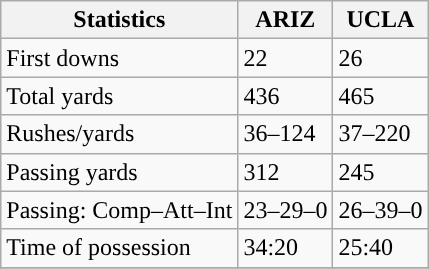<table class="wikitable" style="float: left;">
<tr>
<th>Statistics</th>
<th>ARIZ</th>
<th>UCLA</th>
</tr>
<tr>
<td>First downs</td>
<td>22</td>
<td>26</td>
</tr>
<tr>
<td>Total yards</td>
<td>436</td>
<td>465</td>
</tr>
<tr>
<td>Rushes/yards</td>
<td>36–124</td>
<td>37–220</td>
</tr>
<tr>
<td>Passing yards</td>
<td>312</td>
<td>245</td>
</tr>
<tr>
<td>Passing: Comp–Att–Int</td>
<td>23–29–0</td>
<td>26–39–0</td>
</tr>
<tr>
<td>Time of possession</td>
<td>34:20</td>
<td>25:40</td>
</tr>
<tr>
</tr>
</table>
